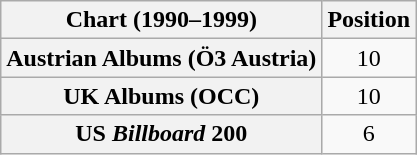<table class="wikitable sortable plainrowheaders" style="text-align:center">
<tr>
<th scope="col">Chart (1990–1999)</th>
<th scope="col">Position</th>
</tr>
<tr>
<th scope="row">Austrian Albums (Ö3 Austria)</th>
<td>10</td>
</tr>
<tr>
<th scope="row">UK Albums (OCC)</th>
<td>10</td>
</tr>
<tr>
<th scope="row">US <em>Billboard</em> 200</th>
<td>6</td>
</tr>
</table>
